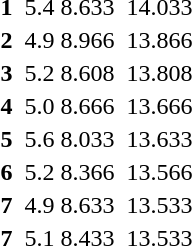<table>
<tr>
<th scope=row style="text-align:center">1</th>
<td align=left></td>
<td>5.4</td>
<td>8.633</td>
<td></td>
<td>14.033</td>
</tr>
<tr>
<th scope=row style="text-align:center">2</th>
<td align=left></td>
<td>4.9</td>
<td>8.966</td>
<td></td>
<td>13.866</td>
</tr>
<tr>
<th scope=row style="text-align:center">3</th>
<td align=left></td>
<td>5.2</td>
<td>8.608</td>
<td></td>
<td>13.808</td>
</tr>
<tr>
<th scope=row style="text-align:center">4</th>
<td align=left></td>
<td>5.0</td>
<td>8.666</td>
<td></td>
<td>13.666</td>
</tr>
<tr>
<th scope=row style="text-align:center">5</th>
<td align=left></td>
<td>5.6</td>
<td>8.033</td>
<td></td>
<td>13.633</td>
</tr>
<tr>
<th scope=row style="text-align:center">6</th>
<td align=left></td>
<td>5.2</td>
<td>8.366</td>
<td></td>
<td>13.566</td>
</tr>
<tr>
<th scope=row style="text-align:center">7</th>
<td align=left></td>
<td>4.9</td>
<td>8.633</td>
<td></td>
<td>13.533</td>
</tr>
<tr>
<th scope=row style="text-align:center">7</th>
<td align=left></td>
<td>5.1</td>
<td>8.433</td>
<td></td>
<td>13.533</td>
</tr>
<tr>
</tr>
</table>
